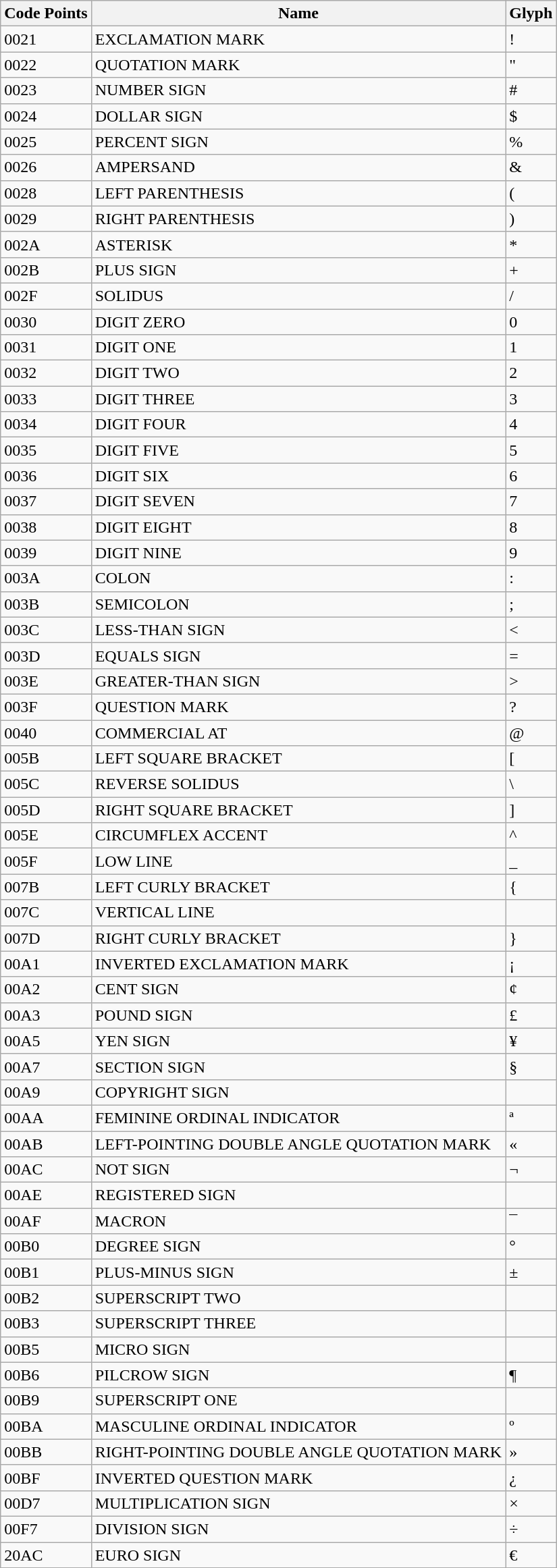<table class="wikitable zebra mw-collapsible mw-collapsed">
<tr>
<th>Code Points</th>
<th>Name</th>
<th>Glyph</th>
</tr>
<tr>
<td>0021</td>
<td>EXCLAMATION MARK</td>
<td>!</td>
</tr>
<tr>
<td>0022</td>
<td>QUOTATION MARK</td>
<td>"</td>
</tr>
<tr>
<td>0023</td>
<td>NUMBER SIGN</td>
<td>#</td>
</tr>
<tr>
<td>0024</td>
<td>DOLLAR SIGN</td>
<td>$</td>
</tr>
<tr>
<td>0025</td>
<td>PERCENT SIGN</td>
<td>%</td>
</tr>
<tr>
<td>0026</td>
<td>AMPERSAND</td>
<td>&</td>
</tr>
<tr>
<td>0028</td>
<td>LEFT PARENTHESIS</td>
<td>(</td>
</tr>
<tr>
<td>0029</td>
<td>RIGHT PARENTHESIS</td>
<td>)</td>
</tr>
<tr>
<td>002A</td>
<td>ASTERISK</td>
<td>*</td>
</tr>
<tr>
<td>002B</td>
<td>PLUS SIGN</td>
<td>+</td>
</tr>
<tr>
<td>002F</td>
<td>SOLIDUS</td>
<td>/</td>
</tr>
<tr>
<td>0030</td>
<td>DIGIT ZERO</td>
<td>0</td>
</tr>
<tr>
<td>0031</td>
<td>DIGIT ONE</td>
<td>1</td>
</tr>
<tr>
<td>0032</td>
<td>DIGIT TWO</td>
<td>2</td>
</tr>
<tr>
<td>0033</td>
<td>DIGIT THREE</td>
<td>3</td>
</tr>
<tr>
<td>0034</td>
<td>DIGIT FOUR</td>
<td>4</td>
</tr>
<tr>
<td>0035</td>
<td>DIGIT FIVE</td>
<td>5</td>
</tr>
<tr>
<td>0036</td>
<td>DIGIT SIX</td>
<td>6</td>
</tr>
<tr>
<td>0037</td>
<td>DIGIT SEVEN</td>
<td>7</td>
</tr>
<tr>
<td>0038</td>
<td>DIGIT EIGHT</td>
<td>8</td>
</tr>
<tr>
<td>0039</td>
<td>DIGIT NINE</td>
<td>9</td>
</tr>
<tr>
<td>003A</td>
<td>COLON</td>
<td>:</td>
</tr>
<tr>
<td>003B</td>
<td>SEMICOLON</td>
<td>;</td>
</tr>
<tr>
<td>003C</td>
<td>LESS-THAN SIGN</td>
<td><</td>
</tr>
<tr>
<td>003D</td>
<td>EQUALS SIGN</td>
<td>=</td>
</tr>
<tr>
<td>003E</td>
<td>GREATER-THAN SIGN</td>
<td>></td>
</tr>
<tr>
<td>003F</td>
<td>QUESTION MARK</td>
<td>?</td>
</tr>
<tr>
<td>0040</td>
<td>COMMERCIAL AT</td>
<td>@</td>
</tr>
<tr>
<td>005B</td>
<td>LEFT SQUARE BRACKET</td>
<td>[</td>
</tr>
<tr>
<td>005C</td>
<td>REVERSE SOLIDUS</td>
<td>\</td>
</tr>
<tr>
<td>005D</td>
<td>RIGHT SQUARE BRACKET</td>
<td>]</td>
</tr>
<tr>
<td>005E</td>
<td>CIRCUMFLEX ACCENT</td>
<td>^</td>
</tr>
<tr>
<td>005F</td>
<td>LOW LINE</td>
<td>_</td>
</tr>
<tr>
<td>007B</td>
<td>LEFT CURLY BRACKET</td>
<td>{</td>
</tr>
<tr>
<td>007C</td>
<td>VERTICAL LINE</td>
<td></td>
</tr>
<tr>
<td>007D</td>
<td>RIGHT CURLY BRACKET</td>
<td>}</td>
</tr>
<tr>
<td>00A1</td>
<td>INVERTED EXCLAMATION MARK</td>
<td>¡</td>
</tr>
<tr>
<td>00A2</td>
<td>CENT SIGN</td>
<td>¢</td>
</tr>
<tr>
<td>00A3</td>
<td>POUND SIGN</td>
<td>£</td>
</tr>
<tr>
<td>00A5</td>
<td>YEN SIGN</td>
<td>¥</td>
</tr>
<tr>
<td>00A7</td>
<td>SECTION SIGN</td>
<td>§</td>
</tr>
<tr>
<td>00A9</td>
<td>COPYRIGHT SIGN</td>
<td></td>
</tr>
<tr>
<td>00AA</td>
<td>FEMININE ORDINAL INDICATOR</td>
<td>ª</td>
</tr>
<tr>
<td>00AB</td>
<td>LEFT-POINTING DOUBLE ANGLE QUOTATION MARK</td>
<td>«</td>
</tr>
<tr>
<td>00AC</td>
<td>NOT SIGN</td>
<td>¬</td>
</tr>
<tr>
<td>00AE</td>
<td>REGISTERED SIGN</td>
<td></td>
</tr>
<tr>
<td>00AF</td>
<td>MACRON</td>
<td>¯</td>
</tr>
<tr>
<td>00B0</td>
<td>DEGREE SIGN</td>
<td>°</td>
</tr>
<tr>
<td>00B1</td>
<td>PLUS-MINUS SIGN</td>
<td>±</td>
</tr>
<tr>
<td>00B2</td>
<td>SUPERSCRIPT TWO</td>
<td></td>
</tr>
<tr>
<td>00B3</td>
<td>SUPERSCRIPT THREE</td>
<td></td>
</tr>
<tr>
<td>00B5</td>
<td>MICRO SIGN</td>
<td></td>
</tr>
<tr>
<td>00B6</td>
<td>PILCROW SIGN</td>
<td>¶</td>
</tr>
<tr>
<td>00B9</td>
<td>SUPERSCRIPT ONE</td>
<td></td>
</tr>
<tr>
<td>00BA</td>
<td>MASCULINE ORDINAL INDICATOR</td>
<td>º</td>
</tr>
<tr>
<td>00BB</td>
<td>RIGHT-POINTING DOUBLE ANGLE QUOTATION MARK</td>
<td>»</td>
</tr>
<tr>
<td>00BF</td>
<td>INVERTED QUESTION MARK</td>
<td>¿</td>
</tr>
<tr>
<td>00D7</td>
<td>MULTIPLICATION SIGN</td>
<td>×</td>
</tr>
<tr>
<td>00F7</td>
<td>DIVISION SIGN</td>
<td>÷</td>
</tr>
<tr>
<td>20AC</td>
<td>EURO SIGN</td>
<td>€</td>
</tr>
<tr>
</tr>
<tr>
</tr>
</table>
